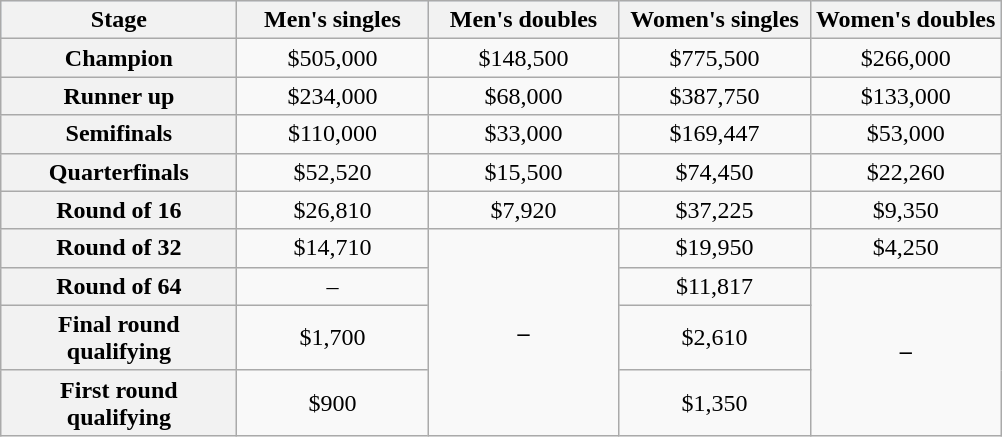<table class="wikitable" style="margin:1em auto; text-align:center;">
<tr style="background:#d1e4fd;">
<th style="width:150px;">Stage</th>
<th style="width:120px;">Men's singles</th>
<th style="width:120px;">Men's doubles</th>
<th style="width:120px;">Women's singles</th>
<th style="width:120px;">Women's doubles</th>
</tr>
<tr>
<th>Champion</th>
<td>$505,000</td>
<td>$148,500</td>
<td>$775,500</td>
<td>$266,000</td>
</tr>
<tr>
<th>Runner up</th>
<td>$234,000</td>
<td>$68,000</td>
<td>$387,750</td>
<td>$133,000</td>
</tr>
<tr>
<th>Semifinals</th>
<td>$110,000</td>
<td>$33,000</td>
<td>$169,447</td>
<td>$53,000</td>
</tr>
<tr>
<th>Quarterfinals</th>
<td>$52,520</td>
<td>$15,500</td>
<td>$74,450</td>
<td>$22,260</td>
</tr>
<tr>
<th>Round of 16</th>
<td>$26,810</td>
<td>$7,920</td>
<td>$37,225</td>
<td>$9,350</td>
</tr>
<tr>
<th>Round of 32</th>
<td>$14,710</td>
<td rowspan=4><strong>–</strong></td>
<td>$19,950</td>
<td>$4,250</td>
</tr>
<tr>
<th>Round of 64</th>
<td>–</td>
<td>$11,817</td>
<td rowspan=4><strong>–</strong></td>
</tr>
<tr>
<th>Final round qualifying</th>
<td>$1,700</td>
<td>$2,610</td>
</tr>
<tr>
<th>First round qualifying</th>
<td>$900</td>
<td>$1,350</td>
</tr>
</table>
